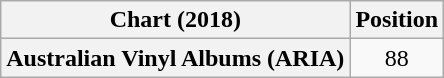<table class="wikitable sortable plainrowheaders" style="text-align:center">
<tr>
<th scope="column">Chart (2018)</th>
<th scope="column">Position</th>
</tr>
<tr>
<th scope="row">Australian Vinyl Albums (ARIA)</th>
<td>88</td>
</tr>
</table>
